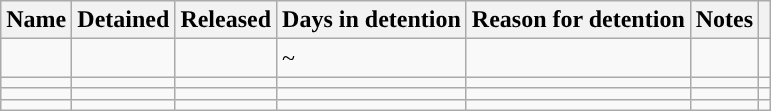<table class="wikitable sortable">
<tr>
<th>Name</th>
<th>Detained</th>
<th>Released</th>
<th>Days in detention</th>
<th>Reason for detention</th>
<th>Notes</th>
<th class="unsortable"></th>
</tr>
<tr>
<td></td>
<td></td>
<td></td>
<td>~</td>
<td></td>
<td></td>
<td align="center"></td>
</tr>
<tr>
<td></td>
<td></td>
<td></td>
<td></td>
<td></td>
<td></td>
<td align="center"></td>
</tr>
<tr>
<td></td>
<td></td>
<td></td>
<td></td>
<td></td>
<td></td>
<td align="center"></td>
</tr>
<tr>
<td></td>
<td></td>
<td></td>
<td></td>
<td></td>
<td></td>
<td align="center"></td>
</tr>
</table>
